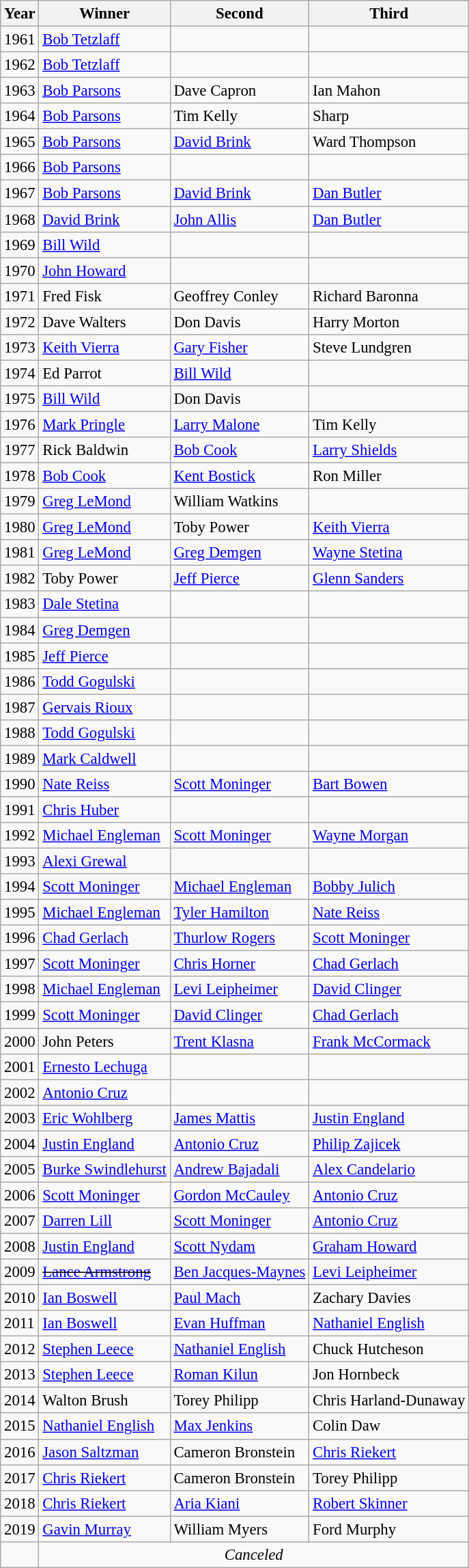<table class="wikitable sortable" style="font-size:95%">
<tr>
<th>Year</th>
<th>Winner</th>
<th>Second</th>
<th>Third</th>
</tr>
<tr>
<td>1961</td>
<td> <a href='#'>Bob Tetzlaff</a></td>
<td></td>
<td></td>
</tr>
<tr>
<td>1962</td>
<td> <a href='#'>Bob Tetzlaff</a></td>
<td></td>
<td></td>
</tr>
<tr>
<td>1963</td>
<td> <a href='#'>Bob Parsons</a></td>
<td> Dave Capron</td>
<td> Ian Mahon</td>
</tr>
<tr>
<td>1964</td>
<td> <a href='#'>Bob Parsons</a></td>
<td> Tim Kelly</td>
<td> Sharp</td>
</tr>
<tr>
<td>1965</td>
<td> <a href='#'>Bob Parsons</a></td>
<td> <a href='#'>David Brink</a></td>
<td> Ward Thompson</td>
</tr>
<tr>
<td>1966</td>
<td> <a href='#'>Bob Parsons</a></td>
<td></td>
<td></td>
</tr>
<tr>
<td>1967</td>
<td> <a href='#'>Bob Parsons</a></td>
<td> <a href='#'>David Brink</a></td>
<td> <a href='#'>Dan Butler</a></td>
</tr>
<tr>
<td>1968</td>
<td> <a href='#'>David Brink</a></td>
<td> <a href='#'>John Allis</a></td>
<td> <a href='#'>Dan Butler</a></td>
</tr>
<tr>
<td>1969</td>
<td> <a href='#'>Bill Wild</a></td>
<td></td>
<td></td>
</tr>
<tr>
<td>1970</td>
<td> <a href='#'>John Howard</a></td>
<td></td>
<td></td>
</tr>
<tr>
<td>1971</td>
<td> Fred Fisk</td>
<td> Geoffrey Conley</td>
<td> Richard Baronna</td>
</tr>
<tr>
<td>1972</td>
<td> Dave Walters</td>
<td> Don Davis</td>
<td> Harry Morton</td>
</tr>
<tr>
<td>1973</td>
<td> <a href='#'>Keith Vierra</a></td>
<td> <a href='#'>Gary Fisher</a></td>
<td> Steve Lundgren</td>
</tr>
<tr>
<td>1974</td>
<td> Ed Parrot</td>
<td> <a href='#'>Bill Wild</a></td>
<td></td>
</tr>
<tr>
<td>1975</td>
<td> <a href='#'>Bill Wild</a></td>
<td> Don Davis</td>
<td></td>
</tr>
<tr>
<td>1976</td>
<td> <a href='#'>Mark Pringle</a></td>
<td> <a href='#'>Larry Malone</a></td>
<td> Tim Kelly</td>
</tr>
<tr>
<td>1977</td>
<td> Rick Baldwin</td>
<td> <a href='#'>Bob Cook</a></td>
<td> <a href='#'>Larry Shields</a></td>
</tr>
<tr>
<td>1978</td>
<td> <a href='#'>Bob Cook</a></td>
<td> <a href='#'>Kent Bostick</a></td>
<td> Ron Miller</td>
</tr>
<tr>
<td>1979</td>
<td> <a href='#'>Greg LeMond</a></td>
<td> William Watkins</td>
<td></td>
</tr>
<tr>
<td>1980</td>
<td> <a href='#'>Greg LeMond</a></td>
<td> Toby Power</td>
<td> <a href='#'>Keith Vierra</a></td>
</tr>
<tr>
<td>1981</td>
<td> <a href='#'>Greg LeMond</a></td>
<td> <a href='#'>Greg Demgen</a></td>
<td> <a href='#'>Wayne Stetina</a></td>
</tr>
<tr>
<td>1982</td>
<td> Toby Power</td>
<td> <a href='#'>Jeff Pierce</a></td>
<td> <a href='#'>Glenn Sanders</a></td>
</tr>
<tr>
<td>1983</td>
<td> <a href='#'>Dale Stetina</a></td>
<td></td>
<td></td>
</tr>
<tr>
<td>1984</td>
<td> <a href='#'>Greg Demgen</a></td>
<td></td>
<td></td>
</tr>
<tr>
<td>1985</td>
<td> <a href='#'>Jeff Pierce</a></td>
<td></td>
<td></td>
</tr>
<tr>
<td>1986</td>
<td> <a href='#'>Todd Gogulski</a></td>
<td></td>
<td></td>
</tr>
<tr>
<td>1987</td>
<td> <a href='#'>Gervais Rioux</a></td>
<td></td>
<td></td>
</tr>
<tr>
<td>1988</td>
<td> <a href='#'>Todd Gogulski</a></td>
<td></td>
<td></td>
</tr>
<tr>
<td>1989</td>
<td> <a href='#'>Mark Caldwell</a></td>
<td></td>
<td></td>
</tr>
<tr>
<td>1990</td>
<td> <a href='#'>Nate Reiss</a></td>
<td> <a href='#'>Scott Moninger</a></td>
<td> <a href='#'>Bart Bowen</a></td>
</tr>
<tr>
<td>1991</td>
<td> <a href='#'>Chris Huber</a></td>
<td></td>
<td></td>
</tr>
<tr>
<td>1992</td>
<td> <a href='#'>Michael Engleman</a></td>
<td> <a href='#'>Scott Moninger</a></td>
<td> <a href='#'>Wayne Morgan</a></td>
</tr>
<tr>
<td>1993</td>
<td> <a href='#'>Alexi Grewal</a></td>
<td></td>
<td></td>
</tr>
<tr>
<td>1994</td>
<td> <a href='#'>Scott Moninger</a></td>
<td> <a href='#'>Michael Engleman</a></td>
<td> <a href='#'>Bobby Julich</a></td>
</tr>
<tr>
<td>1995</td>
<td> <a href='#'>Michael Engleman</a></td>
<td> <a href='#'>Tyler Hamilton</a></td>
<td> <a href='#'>Nate Reiss</a></td>
</tr>
<tr>
<td>1996</td>
<td> <a href='#'>Chad Gerlach</a></td>
<td> <a href='#'>Thurlow Rogers</a></td>
<td> <a href='#'>Scott Moninger</a></td>
</tr>
<tr>
<td>1997</td>
<td> <a href='#'>Scott Moninger</a></td>
<td> <a href='#'>Chris Horner</a></td>
<td> <a href='#'>Chad Gerlach</a></td>
</tr>
<tr>
<td>1998</td>
<td> <a href='#'>Michael Engleman</a></td>
<td> <a href='#'>Levi Leipheimer</a></td>
<td> <a href='#'>David Clinger</a></td>
</tr>
<tr>
<td>1999</td>
<td> <a href='#'>Scott Moninger</a></td>
<td> <a href='#'>David Clinger</a></td>
<td> <a href='#'>Chad Gerlach</a></td>
</tr>
<tr>
<td>2000</td>
<td> John Peters</td>
<td> <a href='#'>Trent Klasna</a></td>
<td> <a href='#'>Frank McCormack</a></td>
</tr>
<tr>
<td>2001</td>
<td> <a href='#'>Ernesto Lechuga</a></td>
<td></td>
<td></td>
</tr>
<tr>
<td>2002</td>
<td> <a href='#'>Antonio Cruz</a></td>
<td></td>
<td></td>
</tr>
<tr>
<td>2003</td>
<td> <a href='#'>Eric Wohlberg</a></td>
<td> <a href='#'>James Mattis</a></td>
<td> <a href='#'>Justin England</a></td>
</tr>
<tr>
<td>2004</td>
<td> <a href='#'>Justin England</a></td>
<td> <a href='#'>Antonio Cruz</a></td>
<td> <a href='#'>Philip Zajicek</a></td>
</tr>
<tr>
<td>2005</td>
<td> <a href='#'>Burke Swindlehurst</a></td>
<td> <a href='#'>Andrew Bajadali</a></td>
<td> <a href='#'>Alex Candelario</a></td>
</tr>
<tr>
<td>2006</td>
<td> <a href='#'>Scott Moninger</a></td>
<td> <a href='#'>Gordon McCauley</a></td>
<td> <a href='#'>Antonio Cruz</a></td>
</tr>
<tr>
<td>2007</td>
<td> <a href='#'>Darren Lill</a></td>
<td> <a href='#'>Scott Moninger</a></td>
<td> <a href='#'>Antonio Cruz</a></td>
</tr>
<tr>
<td>2008</td>
<td> <a href='#'>Justin England</a></td>
<td> <a href='#'>Scott Nydam</a></td>
<td> <a href='#'>Graham Howard</a></td>
</tr>
<tr>
<td>2009</td>
<td> <s><a href='#'>Lance Armstrong</a></s></td>
<td> <a href='#'>Ben Jacques-Maynes</a></td>
<td> <a href='#'>Levi Leipheimer</a></td>
</tr>
<tr>
<td>2010</td>
<td> <a href='#'>Ian Boswell</a></td>
<td> <a href='#'>Paul Mach</a></td>
<td> Zachary Davies</td>
</tr>
<tr>
<td>2011</td>
<td> <a href='#'>Ian Boswell</a></td>
<td> <a href='#'>Evan Huffman</a></td>
<td> <a href='#'>Nathaniel English</a></td>
</tr>
<tr>
<td>2012</td>
<td> <a href='#'>Stephen Leece</a></td>
<td> <a href='#'>Nathaniel English</a></td>
<td> Chuck Hutcheson</td>
</tr>
<tr>
<td>2013</td>
<td> <a href='#'>Stephen Leece</a></td>
<td> <a href='#'>Roman Kilun</a></td>
<td> Jon Hornbeck</td>
</tr>
<tr>
<td>2014</td>
<td> Walton Brush</td>
<td> Torey Philipp</td>
<td> Chris Harland-Dunaway</td>
</tr>
<tr>
<td>2015</td>
<td> <a href='#'>Nathaniel English</a></td>
<td> <a href='#'>Max Jenkins</a></td>
<td> Colin Daw</td>
</tr>
<tr>
<td>2016</td>
<td> <a href='#'>Jason Saltzman</a></td>
<td> Cameron Bronstein</td>
<td> <a href='#'>Chris Riekert</a></td>
</tr>
<tr>
<td>2017</td>
<td> <a href='#'>Chris Riekert</a></td>
<td> Cameron Bronstein</td>
<td> Torey Philipp</td>
</tr>
<tr>
<td>2018</td>
<td> <a href='#'>Chris Riekert</a></td>
<td> <a href='#'>Aria Kiani</a></td>
<td> <a href='#'>Robert Skinner</a></td>
</tr>
<tr>
<td>2019</td>
<td> <a href='#'>Gavin Murray</a></td>
<td> William Myers</td>
<td> Ford Murphy</td>
</tr>
<tr>
<td></td>
<td colspan=3; align=center><em>Canceled</em></td>
</tr>
</table>
